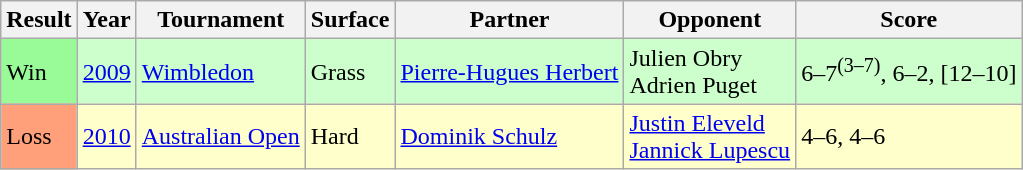<table class="sortable wikitable">
<tr>
<th>Result</th>
<th>Year</th>
<th>Tournament</th>
<th>Surface</th>
<th>Partner</th>
<th>Opponent</th>
<th class="unsortable">Score</th>
</tr>
<tr bgcolor=ccffcc>
<td bgcolor="98FB98">Win</td>
<td><a href='#'>2009</a></td>
<td><a href='#'>Wimbledon</a></td>
<td>Grass</td>
<td> <a href='#'>Pierre-Hugues Herbert</a></td>
<td> Julien Obry<br> Adrien Puget</td>
<td>6–7<sup>(3–7)</sup>, 6–2, [12–10]</td>
</tr>
<tr style="background:#ffc;">
<td bgcolor="FFA07A">Loss</td>
<td><a href='#'>2010</a></td>
<td><a href='#'>Australian Open</a></td>
<td>Hard</td>
<td> <a href='#'>Dominik Schulz</a></td>
<td> <a href='#'>Justin Eleveld</a><br> <a href='#'>Jannick Lupescu</a></td>
<td>4–6, 4–6</td>
</tr>
</table>
